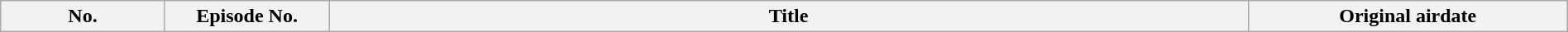<table class="wikitable plainrowheaders" style="width:100%; margin:auto;">
<tr>
<th width="125">No.</th>
<th width="125">Episode No.</th>
<th>Title</th>
<th width="250">Original airdate<br></th>
</tr>
</table>
